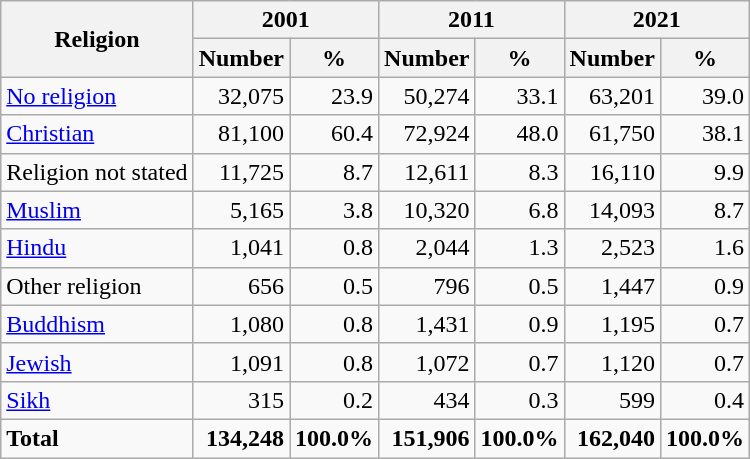<table class="wikitable sortable" style="text-align:right">
<tr>
<th rowspan="2">Religion</th>
<th colspan="2">2001</th>
<th colspan="2">2011</th>
<th colspan="2">2021</th>
</tr>
<tr>
<th>Number</th>
<th>%</th>
<th>Number</th>
<th>%</th>
<th>Number</th>
<th>%</th>
</tr>
<tr>
<td style="text-align:left"><a href='#'>No religion</a></td>
<td>32,075</td>
<td>23.9</td>
<td>50,274</td>
<td>33.1</td>
<td>63,201</td>
<td>39.0</td>
</tr>
<tr>
<td style="text-align:left"><a href='#'>Christian</a></td>
<td>81,100</td>
<td>60.4</td>
<td>72,924</td>
<td>48.0</td>
<td>61,750</td>
<td>38.1</td>
</tr>
<tr>
<td style="text-align:left">Religion not stated</td>
<td>11,725</td>
<td>8.7</td>
<td>12,611</td>
<td>8.3</td>
<td>16,110</td>
<td>9.9</td>
</tr>
<tr>
<td style="text-align:left"><a href='#'>Muslim</a></td>
<td>5,165</td>
<td>3.8</td>
<td>10,320</td>
<td>6.8</td>
<td>14,093</td>
<td>8.7</td>
</tr>
<tr>
<td style="text-align:left"><a href='#'>Hindu</a></td>
<td>1,041</td>
<td>0.8</td>
<td>2,044</td>
<td>1.3</td>
<td>2,523</td>
<td>1.6</td>
</tr>
<tr>
<td style="text-align:left">Other religion</td>
<td>656</td>
<td>0.5</td>
<td>796</td>
<td>0.5</td>
<td>1,447</td>
<td>0.9</td>
</tr>
<tr>
<td style="text-align:left"><a href='#'>Buddhism</a></td>
<td>1,080</td>
<td>0.8</td>
<td>1,431</td>
<td>0.9</td>
<td>1,195</td>
<td>0.7</td>
</tr>
<tr>
<td style="text-align:left"><a href='#'>Jewish</a></td>
<td>1,091</td>
<td>0.8</td>
<td>1,072</td>
<td>0.7</td>
<td>1,120</td>
<td>0.7</td>
</tr>
<tr>
<td style="text-align:left"><a href='#'>Sikh</a></td>
<td>315</td>
<td>0.2</td>
<td>434</td>
<td>0.3</td>
<td>599</td>
<td>0.4</td>
</tr>
<tr style="font-weight:bold;">
<td style="text-align:left">Total</td>
<td>134,248</td>
<td>100.0%</td>
<td>151,906</td>
<td>100.0%</td>
<td>162,040</td>
<td>100.0%</td>
</tr>
</table>
